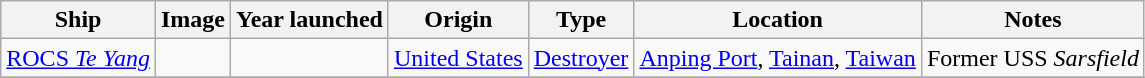<table class="wikitable sortable">
<tr>
<th>Ship</th>
<th>Image</th>
<th>Year launched</th>
<th>Origin</th>
<th>Type</th>
<th>Location</th>
<th>Notes</th>
</tr>
<tr>
<td data-sort-value=Sarsfield><a href='#'>ROCS <em>Te Yang</em></a></td>
<td></td>
<td></td>
<td> <a href='#'>United States</a></td>
<td><a href='#'>Destroyer</a></td>
<td><a href='#'>Anping Port</a>, <a href='#'>Tainan</a>, <a href='#'>Taiwan</a><br></td>
<td>Former USS <em>Sarsfield</em></td>
</tr>
<tr>
</tr>
</table>
